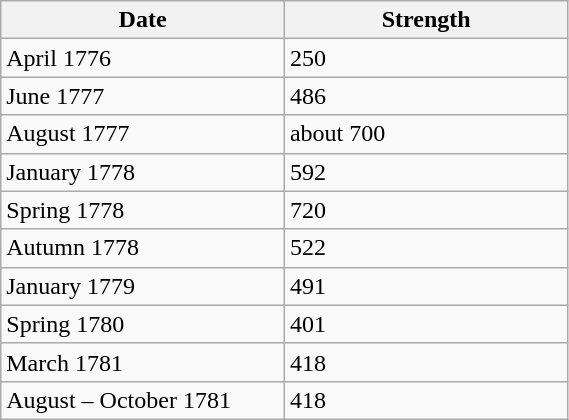<table class="wikitable" width=30%>
<tr valign="top">
<th width=50%; align= center>Date</th>
<th width=50%; align= center>Strength</th>
</tr>
<tr>
<td>April 1776</td>
<td>250</td>
</tr>
<tr>
<td>June 1777</td>
<td>486</td>
</tr>
<tr>
<td>August 1777</td>
<td>about 700</td>
</tr>
<tr>
<td>January 1778</td>
<td>592</td>
</tr>
<tr>
<td>Spring 1778</td>
<td>720</td>
</tr>
<tr>
<td>Autumn 1778</td>
<td>522</td>
</tr>
<tr>
<td>January 1779</td>
<td>491</td>
</tr>
<tr>
<td>Spring 1780</td>
<td>401</td>
</tr>
<tr>
<td>March 1781</td>
<td>418</td>
</tr>
<tr>
<td>August – October 1781</td>
<td>418</td>
</tr>
</table>
